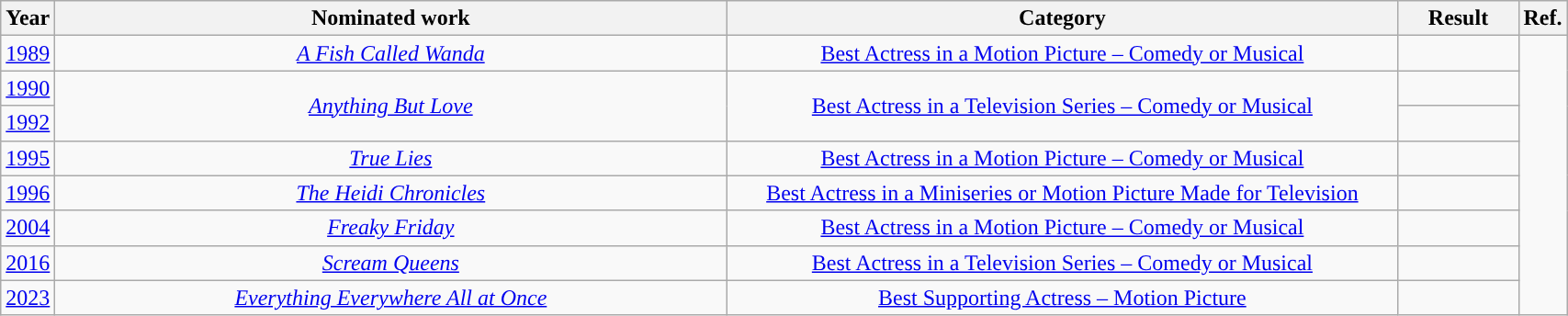<table class="wikitable">
<tr>
<th scope="col" style="width:1em;">Year</th>
<th scope="col" style="width:30em;">Nominated work</th>
<th scope="col" style="width:30em;">Category</th>
<th scope="col" style="width:5em;">Result</th>
<th scope="col" style="width:1em;">Ref.</th>
</tr>
<tr>
<td align="center"><a href='#'>1989</a></td>
<td align="center"><em><a href='#'>A Fish Called Wanda</a></em></td>
<td align="center"><a href='#'>Best Actress in a Motion Picture – Comedy or Musical</a></td>
<td></td>
<td rowspan="8" align="center"></td>
</tr>
<tr>
<td align="center"><a href='#'>1990</a></td>
<td rowspan="2" align="center"><em><a href='#'>Anything But Love</a></em></td>
<td rowspan="2" align="center"><a href='#'>Best Actress in a Television Series – Comedy or Musical</a></td>
<td></td>
</tr>
<tr>
<td><a href='#'>1992</a></td>
<td></td>
</tr>
<tr>
<td align="center"><a href='#'>1995</a></td>
<td align="center"><em><a href='#'>True Lies</a></em></td>
<td align="center"><a href='#'>Best Actress in a Motion Picture – Comedy or Musical</a></td>
<td></td>
</tr>
<tr>
<td align="center"><a href='#'>1996</a></td>
<td align="center"><em><a href='#'>The Heidi Chronicles</a></em></td>
<td align="center"><a href='#'>Best Actress in a Miniseries or Motion Picture Made for Television</a></td>
<td></td>
</tr>
<tr>
<td align="center"><a href='#'>2004</a></td>
<td align="center"><em><a href='#'>Freaky Friday</a></em></td>
<td align="center"><a href='#'>Best Actress in a Motion Picture – Comedy or Musical</a></td>
<td></td>
</tr>
<tr>
<td align="center"><a href='#'>2016</a></td>
<td align="center"><em><a href='#'>Scream Queens</a></em></td>
<td align="center"><a href='#'>Best Actress in a Television Series – Comedy or Musical</a></td>
<td></td>
</tr>
<tr>
<td align="center"><a href='#'>2023</a></td>
<td align="center"><em><a href='#'>Everything Everywhere All at Once</a></em></td>
<td align="center"><a href='#'>Best Supporting Actress – Motion Picture</a></td>
<td></td>
</tr>
</table>
